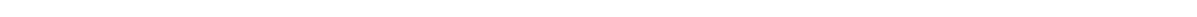<table style="width:88%; text-align:center;">
<tr style="color:white;">
<td style="background:"><strong>6</strong></td>
<td style="background:"><strong>3</strong></td>
<td style="background:"><strong>3</strong></td>
<td style="background:"><strong>20</strong></td>
</tr>
</table>
